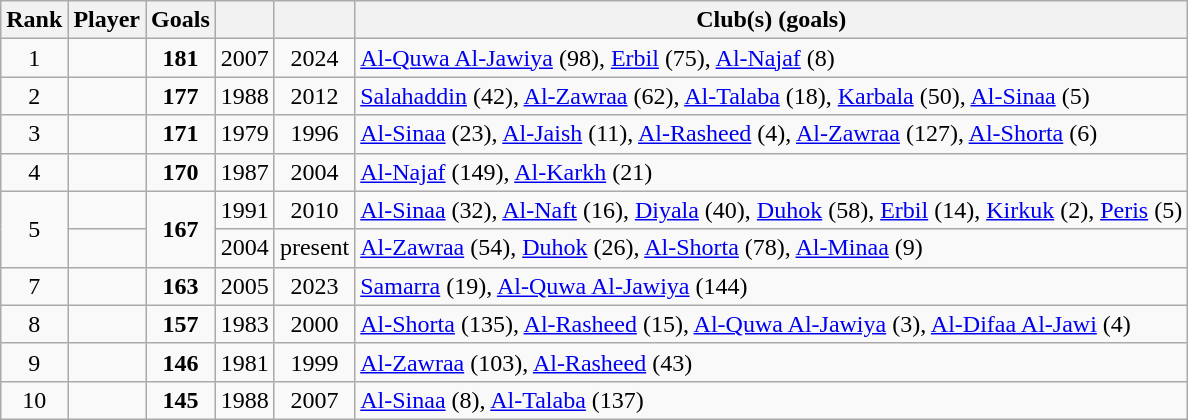<table class="wikitable sortable" style="text-align:center">
<tr>
<th scope="col">Rank</th>
<th scope="col">Player</th>
<th scope="col">Goals</th>
<th scope="col"></th>
<th scope="col"></th>
<th class="unsortable">Club(s) (goals)</th>
</tr>
<tr>
<td>1</td>
<td style="text-align:left"> </td>
<td><strong>181</strong></td>
<td>2007</td>
<td>2024</td>
<td style="text-align:left"><a href='#'>Al-Quwa Al-Jawiya</a> (98), <a href='#'>Erbil</a> (75), <a href='#'>Al-Najaf</a> (8)</td>
</tr>
<tr>
<td>2</td>
<td style="text-align:left"> </td>
<td><strong>177</strong></td>
<td>1988</td>
<td>2012</td>
<td style="text-align:left"><a href='#'>Salahaddin</a> (42), <a href='#'>Al-Zawraa</a> (62), <a href='#'>Al-Talaba</a> (18), <a href='#'>Karbala</a> (50), <a href='#'>Al-Sinaa</a> (5)</td>
</tr>
<tr>
<td>3</td>
<td style="text-align:left"> </td>
<td><strong>171</strong></td>
<td>1979</td>
<td>1996</td>
<td style="text-align:left"><a href='#'>Al-Sinaa</a> (23), <a href='#'>Al-Jaish</a> (11), <a href='#'>Al-Rasheed</a> (4), <a href='#'>Al-Zawraa</a> (127), <a href='#'>Al-Shorta</a> (6)</td>
</tr>
<tr>
<td>4</td>
<td style="text-align:left"> </td>
<td><strong>170</strong></td>
<td>1987</td>
<td>2004</td>
<td style="text-align:left"><a href='#'>Al-Najaf</a> (149), <a href='#'>Al-Karkh</a> (21)</td>
</tr>
<tr>
<td rowspan=2>5</td>
<td style="text-align:left"> </td>
<td rowspan=2><strong>167</strong></td>
<td>1991</td>
<td>2010</td>
<td style="text-align:left"><a href='#'>Al-Sinaa</a> (32), <a href='#'>Al-Naft</a> (16), <a href='#'>Diyala</a> (40), <a href='#'>Duhok</a> (58), <a href='#'>Erbil</a> (14), <a href='#'>Kirkuk</a> (2), <a href='#'>Peris</a> (5)</td>
</tr>
<tr>
<td style="text-align:left"></td>
<td>2004</td>
<td>present</td>
<td style="text-align:left"><a href='#'>Al-Zawraa</a> (54), <a href='#'>Duhok</a> (26), <a href='#'>Al-Shorta</a> (78), <a href='#'>Al-Minaa</a> (9)</td>
</tr>
<tr>
<td>7</td>
<td style="text-align:left"> </td>
<td><strong>163</strong></td>
<td>2005</td>
<td>2023</td>
<td style="text-align:left"><a href='#'>Samarra</a> (19), <a href='#'>Al-Quwa Al-Jawiya</a> (144)</td>
</tr>
<tr>
<td>8</td>
<td style="text-align:left"> </td>
<td><strong>157</strong></td>
<td>1983</td>
<td>2000</td>
<td style="text-align:left"><a href='#'>Al-Shorta</a> (135), <a href='#'>Al-Rasheed</a> (15), <a href='#'>Al-Quwa Al-Jawiya</a> (3), <a href='#'>Al-Difaa Al-Jawi</a> (4)</td>
</tr>
<tr>
<td>9</td>
<td style="text-align:left"> </td>
<td><strong>146</strong></td>
<td>1981</td>
<td>1999</td>
<td style="text-align:left"><a href='#'>Al-Zawraa</a> (103), <a href='#'>Al-Rasheed</a> (43)</td>
</tr>
<tr>
<td>10</td>
<td style="text-align:left"> </td>
<td><strong>145</strong></td>
<td>1988</td>
<td>2007</td>
<td style="text-align:left"><a href='#'>Al-Sinaa</a> (8), <a href='#'>Al-Talaba</a> (137)</td>
</tr>
</table>
